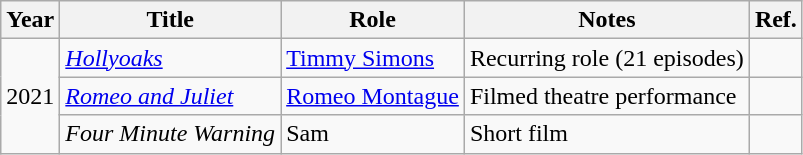<table class="wikitable">
<tr>
<th>Year</th>
<th>Title</th>
<th>Role</th>
<th>Notes</th>
<th>Ref.</th>
</tr>
<tr>
<td rowspan=3>2021</td>
<td><em><a href='#'>Hollyoaks</a></em></td>
<td><a href='#'>Timmy Simons</a></td>
<td>Recurring role (21 episodes)</td>
<td></td>
</tr>
<tr>
<td><em><a href='#'>Romeo and Juliet</a></em></td>
<td><a href='#'>Romeo Montague</a></td>
<td>Filmed theatre performance</td>
<td></td>
</tr>
<tr>
<td><em>Four Minute Warning</em></td>
<td>Sam</td>
<td>Short film</td>
<td></td>
</tr>
</table>
